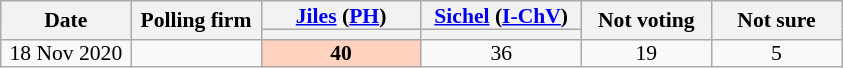<table class="wikitable sortable mw-collapsible mw-collapsed" style=text-align:center;font-size:90%;line-height:12px>
<tr>
<th rowspan=2 width=80px>Date</th>
<th rowspan=2 width=80px>Polling firm</th>
<th width=100px><a href='#'>Jiles</a> (<a href='#'>PH</a>)</th>
<th width=100px><a href='#'>Sichel</a> (<a href='#'>I-ChV</a>)</th>
<th rowspan=2 width=80px>Not voting</th>
<th rowspan=2 width=80px>Not sure</th>
</tr>
<tr>
<th style=background:></th>
<th style=background:></th>
</tr>
<tr>
<td>18 Nov 2020</td>
<td></td>
<td style="background:#FFD1BF;"><strong>40</strong></td>
<td>36</td>
<td>19</td>
<td>5</td>
</tr>
</table>
